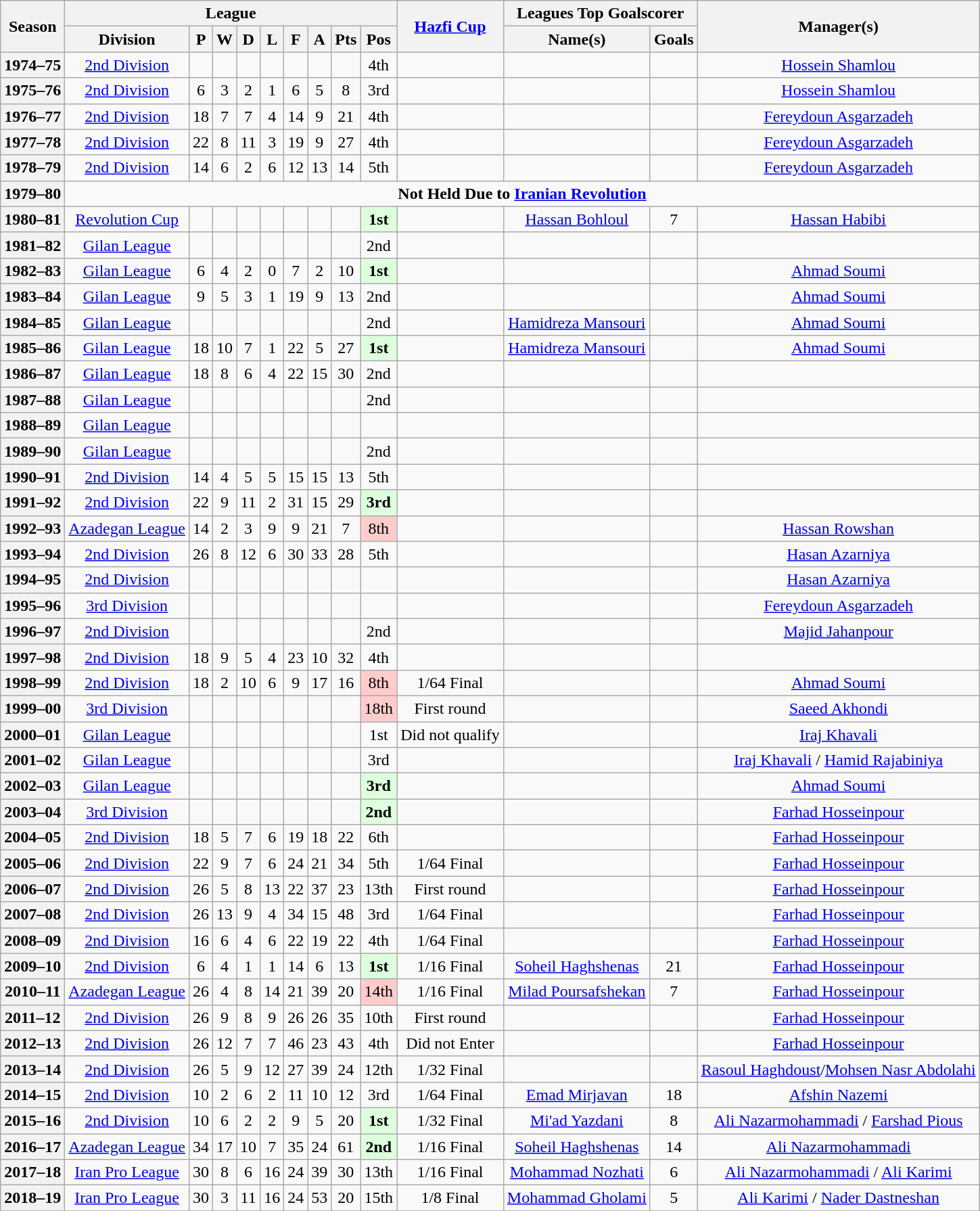<table class="wikitable" style="text-align: center">
<tr>
<th rowspan=2>Season</th>
<th colspan=9>League</th>
<th rowspan=2><a href='#'>Hazfi Cup</a></th>
<th colspan=2>Leagues Top Goalscorer</th>
<th rowspan=2>Manager(s)</th>
</tr>
<tr>
<th>Division</th>
<th>P</th>
<th>W</th>
<th>D</th>
<th>L</th>
<th>F</th>
<th>A</th>
<th>Pts</th>
<th>Pos</th>
<th>Name(s)</th>
<th>Goals</th>
</tr>
<tr>
<th>1974–75</th>
<td><a href='#'>2nd Division</a></td>
<td></td>
<td></td>
<td></td>
<td></td>
<td></td>
<td></td>
<td></td>
<td>4th</td>
<td></td>
<td></td>
<td></td>
<td><a href='#'>Hossein Shamlou</a></td>
</tr>
<tr>
<th>1975–76</th>
<td><a href='#'>2nd Division</a></td>
<td>6</td>
<td>3</td>
<td>2</td>
<td>1</td>
<td>6</td>
<td>5</td>
<td>8</td>
<td>3rd</td>
<td></td>
<td></td>
<td></td>
<td><a href='#'>Hossein Shamlou</a></td>
</tr>
<tr>
<th>1976–77</th>
<td><a href='#'>2nd Division</a></td>
<td>18</td>
<td>7</td>
<td>7</td>
<td>4</td>
<td>14</td>
<td>9</td>
<td>21</td>
<td>4th</td>
<td></td>
<td></td>
<td></td>
<td><a href='#'>Fereydoun Asgarzadeh</a></td>
</tr>
<tr>
<th>1977–78</th>
<td><a href='#'>2nd Division</a></td>
<td>22</td>
<td>8</td>
<td>11</td>
<td>3</td>
<td>19</td>
<td>9</td>
<td>27</td>
<td>4th</td>
<td></td>
<td></td>
<td></td>
<td><a href='#'>Fereydoun Asgarzadeh</a></td>
</tr>
<tr>
<th>1978–79</th>
<td><a href='#'>2nd Division</a></td>
<td>14</td>
<td>6</td>
<td>2</td>
<td>6</td>
<td>12</td>
<td>13</td>
<td>14</td>
<td>5th</td>
<td></td>
<td></td>
<td></td>
<td><a href='#'>Fereydoun Asgarzadeh</a></td>
</tr>
<tr>
<th>1979–80</th>
<td colspan=13><strong>Not Held Due to <a href='#'>Iranian Revolution</a></strong></td>
</tr>
<tr>
<th>1980–81</th>
<td><a href='#'>Revolution Cup</a></td>
<td></td>
<td></td>
<td></td>
<td></td>
<td></td>
<td></td>
<td></td>
<td style="text-align:center; background:#dfd;"><strong>1st</strong></td>
<td></td>
<td><a href='#'>Hassan Bohloul</a></td>
<td>7</td>
<td><a href='#'>Hassan Habibi</a></td>
</tr>
<tr>
<th>1981–82</th>
<td><a href='#'>Gilan League</a></td>
<td></td>
<td></td>
<td></td>
<td></td>
<td></td>
<td></td>
<td></td>
<td>2nd</td>
<td></td>
<td></td>
<td></td>
<td></td>
</tr>
<tr>
<th>1982–83</th>
<td><a href='#'>Gilan League</a></td>
<td>6</td>
<td>4</td>
<td>2</td>
<td>0</td>
<td>7</td>
<td>2</td>
<td>10</td>
<td style="text-align:center; background:#dfd;"><strong>1st</strong></td>
<td></td>
<td></td>
<td></td>
<td><a href='#'>Ahmad Soumi</a></td>
</tr>
<tr>
<th>1983–84</th>
<td><a href='#'>Gilan League</a></td>
<td>9</td>
<td>5</td>
<td>3</td>
<td>1</td>
<td>19</td>
<td>9</td>
<td>13</td>
<td>2nd</td>
<td></td>
<td></td>
<td></td>
<td><a href='#'>Ahmad Soumi</a></td>
</tr>
<tr>
<th>1984–85</th>
<td><a href='#'>Gilan League</a></td>
<td></td>
<td></td>
<td></td>
<td></td>
<td></td>
<td></td>
<td></td>
<td>2nd</td>
<td></td>
<td><a href='#'>Hamidreza Mansouri</a></td>
<td></td>
<td><a href='#'>Ahmad Soumi</a></td>
</tr>
<tr>
<th>1985–86</th>
<td><a href='#'>Gilan League</a></td>
<td>18</td>
<td>10</td>
<td>7</td>
<td>1</td>
<td>22</td>
<td>5</td>
<td>27</td>
<td style="text-align:center; background:#dfd;"><strong>1st</strong></td>
<td></td>
<td><a href='#'>Hamidreza Mansouri</a></td>
<td></td>
<td><a href='#'>Ahmad Soumi</a></td>
</tr>
<tr>
<th>1986–87</th>
<td><a href='#'>Gilan League</a></td>
<td>18</td>
<td>8</td>
<td>6</td>
<td>4</td>
<td>22</td>
<td>15</td>
<td>30</td>
<td>2nd</td>
<td></td>
<td></td>
<td></td>
<td></td>
</tr>
<tr>
<th>1987–88</th>
<td><a href='#'>Gilan League</a></td>
<td></td>
<td></td>
<td></td>
<td></td>
<td></td>
<td></td>
<td></td>
<td>2nd</td>
<td></td>
<td></td>
<td></td>
<td></td>
</tr>
<tr>
<th>1988–89</th>
<td><a href='#'>Gilan League</a></td>
<td></td>
<td></td>
<td></td>
<td></td>
<td></td>
<td></td>
<td></td>
<td></td>
<td></td>
<td></td>
<td></td>
<td></td>
</tr>
<tr>
<th>1989–90</th>
<td><a href='#'>Gilan League</a></td>
<td></td>
<td></td>
<td></td>
<td></td>
<td></td>
<td></td>
<td></td>
<td>2nd</td>
<td></td>
<td></td>
<td></td>
<td></td>
</tr>
<tr>
<th>1990–91</th>
<td><a href='#'>2nd Division</a></td>
<td>14</td>
<td>4</td>
<td>5</td>
<td>5</td>
<td>15</td>
<td>15</td>
<td>13</td>
<td>5th</td>
<td></td>
<td></td>
<td></td>
<td></td>
</tr>
<tr>
<th>1991–92</th>
<td><a href='#'>2nd Division</a></td>
<td>22</td>
<td>9</td>
<td>11</td>
<td>2</td>
<td>31</td>
<td>15</td>
<td>29</td>
<td style="text-align:center; background:#dfd;"><strong>3rd</strong></td>
<td></td>
<td></td>
<td></td>
<td></td>
</tr>
<tr>
<th>1992–93</th>
<td><a href='#'>Azadegan League</a></td>
<td>14</td>
<td>2</td>
<td>3</td>
<td>9</td>
<td>9</td>
<td>21</td>
<td>7</td>
<td style="text-align:center; background:#fcc;">8th</td>
<td></td>
<td></td>
<td></td>
<td><a href='#'>Hassan Rowshan</a></td>
</tr>
<tr>
<th>1993–94</th>
<td><a href='#'>2nd Division</a></td>
<td>26</td>
<td>8</td>
<td>12</td>
<td>6</td>
<td>30</td>
<td>33</td>
<td>28</td>
<td>5th</td>
<td></td>
<td></td>
<td></td>
<td><a href='#'>Hasan Azarniya</a></td>
</tr>
<tr>
<th>1994–95</th>
<td><a href='#'>2nd Division</a></td>
<td></td>
<td></td>
<td></td>
<td></td>
<td></td>
<td></td>
<td></td>
<td></td>
<td></td>
<td></td>
<td></td>
<td><a href='#'>Hasan Azarniya</a></td>
</tr>
<tr>
<th>1995–96</th>
<td><a href='#'>3rd Division</a></td>
<td></td>
<td></td>
<td></td>
<td></td>
<td></td>
<td></td>
<td></td>
<td></td>
<td></td>
<td></td>
<td></td>
<td><a href='#'>Fereydoun Asgarzadeh</a></td>
</tr>
<tr>
<th>1996–97</th>
<td><a href='#'>2nd Division</a></td>
<td></td>
<td></td>
<td></td>
<td></td>
<td></td>
<td></td>
<td></td>
<td>2nd</td>
<td></td>
<td></td>
<td></td>
<td><a href='#'>Majid Jahanpour</a></td>
</tr>
<tr>
<th>1997–98</th>
<td><a href='#'>2nd Division</a></td>
<td>18</td>
<td>9</td>
<td>5</td>
<td>4</td>
<td>23</td>
<td>10</td>
<td>32</td>
<td>4th</td>
<td></td>
<td></td>
<td></td>
<td></td>
</tr>
<tr>
<th>1998–99</th>
<td><a href='#'>2nd Division</a></td>
<td>18</td>
<td>2</td>
<td>10</td>
<td>6</td>
<td>9</td>
<td>17</td>
<td>16</td>
<td style="text-align:center; background:#fcc;">8th</td>
<td>1/64 Final</td>
<td></td>
<td></td>
<td><a href='#'>Ahmad Soumi</a></td>
</tr>
<tr>
<th>1999–00</th>
<td><a href='#'>3rd Division</a></td>
<td></td>
<td></td>
<td></td>
<td></td>
<td></td>
<td></td>
<td></td>
<td style="text-align:center; background:#fcc;">18th</td>
<td>First round</td>
<td></td>
<td></td>
<td><a href='#'>Saeed Akhondi</a></td>
</tr>
<tr>
<th>2000–01</th>
<td><a href='#'>Gilan League</a></td>
<td></td>
<td></td>
<td></td>
<td></td>
<td></td>
<td></td>
<td></td>
<td>1st</td>
<td>Did not qualify</td>
<td></td>
<td></td>
<td><a href='#'>Iraj Khavali</a></td>
</tr>
<tr>
<th>2001–02</th>
<td><a href='#'>Gilan League</a></td>
<td></td>
<td></td>
<td></td>
<td></td>
<td></td>
<td></td>
<td></td>
<td>3rd</td>
<td></td>
<td></td>
<td></td>
<td><a href='#'>Iraj Khavali</a> / <a href='#'>Hamid Rajabiniya</a></td>
</tr>
<tr>
<th>2002–03</th>
<td><a href='#'>Gilan League</a></td>
<td></td>
<td></td>
<td></td>
<td></td>
<td></td>
<td></td>
<td></td>
<td style="text-align:center; background:#dfd;"><strong>3rd</strong></td>
<td></td>
<td></td>
<td></td>
<td><a href='#'>Ahmad Soumi</a></td>
</tr>
<tr>
<th>2003–04</th>
<td><a href='#'>3rd Division</a></td>
<td></td>
<td></td>
<td></td>
<td></td>
<td></td>
<td></td>
<td></td>
<td style="text-align:center; background:#dfd;"><strong>2nd</strong></td>
<td></td>
<td></td>
<td></td>
<td><a href='#'>Farhad Hosseinpour</a></td>
</tr>
<tr>
<th>2004–05</th>
<td><a href='#'>2nd Division</a></td>
<td>18</td>
<td>5</td>
<td>7</td>
<td>6</td>
<td>19</td>
<td>18</td>
<td>22</td>
<td>6th</td>
<td></td>
<td></td>
<td></td>
<td><a href='#'>Farhad Hosseinpour</a></td>
</tr>
<tr>
<th>2005–06</th>
<td><a href='#'>2nd Division</a></td>
<td>22</td>
<td>9</td>
<td>7</td>
<td>6</td>
<td>24</td>
<td>21</td>
<td>34</td>
<td>5th</td>
<td>1/64 Final</td>
<td></td>
<td></td>
<td><a href='#'>Farhad Hosseinpour</a></td>
</tr>
<tr>
<th>2006–07</th>
<td><a href='#'>2nd Division</a></td>
<td>26</td>
<td>5</td>
<td>8</td>
<td>13</td>
<td>22</td>
<td>37</td>
<td>23</td>
<td>13th</td>
<td>First round</td>
<td></td>
<td></td>
<td><a href='#'>Farhad Hosseinpour</a></td>
</tr>
<tr>
<th>2007–08</th>
<td><a href='#'>2nd Division</a></td>
<td>26</td>
<td>13</td>
<td>9</td>
<td>4</td>
<td>34</td>
<td>15</td>
<td>48</td>
<td>3rd</td>
<td>1/64 Final</td>
<td></td>
<td></td>
<td><a href='#'>Farhad Hosseinpour</a></td>
</tr>
<tr>
<th>2008–09</th>
<td><a href='#'>2nd Division</a></td>
<td>16</td>
<td>6</td>
<td>4</td>
<td>6</td>
<td>22</td>
<td>19</td>
<td>22</td>
<td>4th</td>
<td>1/64 Final</td>
<td></td>
<td></td>
<td><a href='#'>Farhad Hosseinpour</a></td>
</tr>
<tr>
<th>2009–10</th>
<td><a href='#'>2nd Division</a></td>
<td>6</td>
<td>4</td>
<td>1</td>
<td>1</td>
<td>14</td>
<td>6</td>
<td>13</td>
<td style="text-align:center; background:#dfd;"><strong>1st</strong></td>
<td>1/16 Final</td>
<td><a href='#'>Soheil Haghshenas</a></td>
<td>21</td>
<td><a href='#'>Farhad Hosseinpour</a></td>
</tr>
<tr>
<th>2010–11</th>
<td><a href='#'>Azadegan League</a></td>
<td>26</td>
<td>4</td>
<td>8</td>
<td>14</td>
<td>21</td>
<td>39</td>
<td>20</td>
<td style="text-align:center; background:#fcc;">14th</td>
<td>1/16 Final</td>
<td><a href='#'>Milad Poursafshekan</a></td>
<td>7</td>
<td><a href='#'>Farhad Hosseinpour</a></td>
</tr>
<tr>
<th>2011–12</th>
<td><a href='#'>2nd Division</a></td>
<td>26</td>
<td>9</td>
<td>8</td>
<td>9</td>
<td>26</td>
<td>26</td>
<td>35</td>
<td>10th</td>
<td>First round</td>
<td></td>
<td></td>
<td><a href='#'>Farhad Hosseinpour</a></td>
</tr>
<tr>
<th>2012–13</th>
<td><a href='#'>2nd Division</a></td>
<td>26</td>
<td>12</td>
<td>7</td>
<td>7</td>
<td>46</td>
<td>23</td>
<td>43</td>
<td>4th</td>
<td>Did not Enter</td>
<td></td>
<td></td>
<td><a href='#'>Farhad Hosseinpour</a></td>
</tr>
<tr>
<th>2013–14</th>
<td><a href='#'>2nd Division</a></td>
<td>26</td>
<td>5</td>
<td>9</td>
<td>12</td>
<td>27</td>
<td>39</td>
<td>24</td>
<td>12th</td>
<td>1/32 Final</td>
<td></td>
<td></td>
<td><a href='#'>Rasoul Haghdoust</a>/<a href='#'>Mohsen Nasr Abdolahi</a></td>
</tr>
<tr>
<th>2014–15</th>
<td><a href='#'>2nd Division</a></td>
<td>10</td>
<td>2</td>
<td>6</td>
<td>2</td>
<td>11</td>
<td>10</td>
<td>12</td>
<td>3rd</td>
<td>1/64 Final</td>
<td><a href='#'>Emad Mirjavan</a></td>
<td>18</td>
<td><a href='#'>Afshin Nazemi</a></td>
</tr>
<tr>
<th>2015–16</th>
<td><a href='#'>2nd Division</a></td>
<td>10</td>
<td>6</td>
<td>2</td>
<td>2</td>
<td>9</td>
<td>5</td>
<td>20</td>
<td style="text-align:center; background:#dfd;"><strong>1st</strong></td>
<td>1/32 Final</td>
<td><a href='#'>Mi'ad Yazdani</a></td>
<td>8</td>
<td><a href='#'>Ali Nazarmohammadi</a> / <a href='#'>Farshad Pious</a></td>
</tr>
<tr>
<th>2016–17</th>
<td><a href='#'>Azadegan League</a></td>
<td>34</td>
<td>17</td>
<td>10</td>
<td>7</td>
<td>35</td>
<td>24</td>
<td>61</td>
<td style="text-align:center; background:#dfd;"><strong>2nd</strong></td>
<td>1/16 Final</td>
<td><a href='#'>Soheil Haghshenas</a></td>
<td>14</td>
<td><a href='#'>Ali Nazarmohammadi</a></td>
</tr>
<tr>
<th>2017–18</th>
<td><a href='#'>Iran Pro League</a></td>
<td>30</td>
<td>8</td>
<td>6</td>
<td>16</td>
<td>24</td>
<td>39</td>
<td>30</td>
<td>13th</td>
<td>1/16 Final</td>
<td><a href='#'>Mohammad Nozhati</a></td>
<td>6</td>
<td><a href='#'>Ali Nazarmohammadi</a> / <a href='#'>Ali Karimi</a></td>
</tr>
<tr>
<th>2018–19</th>
<td><a href='#'>Iran Pro League</a></td>
<td>30</td>
<td>3</td>
<td>11</td>
<td>16</td>
<td>24</td>
<td>53</td>
<td>20</td>
<td>15th</td>
<td>1/8 Final</td>
<td><a href='#'>Mohammad Gholami</a></td>
<td>5</td>
<td><a href='#'>Ali Karimi</a> / <a href='#'>Nader Dastneshan</a></td>
</tr>
<tr>
</tr>
</table>
